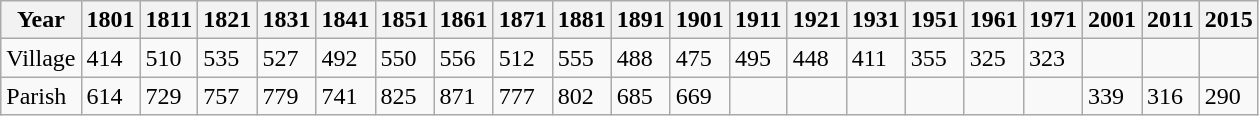<table class="wikitable">
<tr>
<th>Year</th>
<th>1801</th>
<th>1811</th>
<th>1821</th>
<th>1831</th>
<th>1841</th>
<th>1851</th>
<th>1861</th>
<th>1871</th>
<th>1881</th>
<th>1891</th>
<th>1901</th>
<th>1911</th>
<th>1921</th>
<th>1931</th>
<th>1951</th>
<th>1961</th>
<th>1971</th>
<th>2001</th>
<th>2011</th>
<th>2015</th>
</tr>
<tr>
<td>Village</td>
<td>414</td>
<td>510</td>
<td>535</td>
<td>527</td>
<td>492</td>
<td>550</td>
<td>556</td>
<td>512</td>
<td>555</td>
<td>488</td>
<td>475</td>
<td>495</td>
<td>448</td>
<td>411</td>
<td>355</td>
<td>325</td>
<td>323</td>
<td></td>
<td></td>
<td></td>
</tr>
<tr>
<td>Parish</td>
<td>614</td>
<td>729</td>
<td>757</td>
<td>779</td>
<td>741</td>
<td>825</td>
<td>871</td>
<td>777</td>
<td>802</td>
<td>685</td>
<td>669</td>
<td></td>
<td></td>
<td></td>
<td></td>
<td></td>
<td></td>
<td>339</td>
<td>316</td>
<td>290</td>
</tr>
</table>
